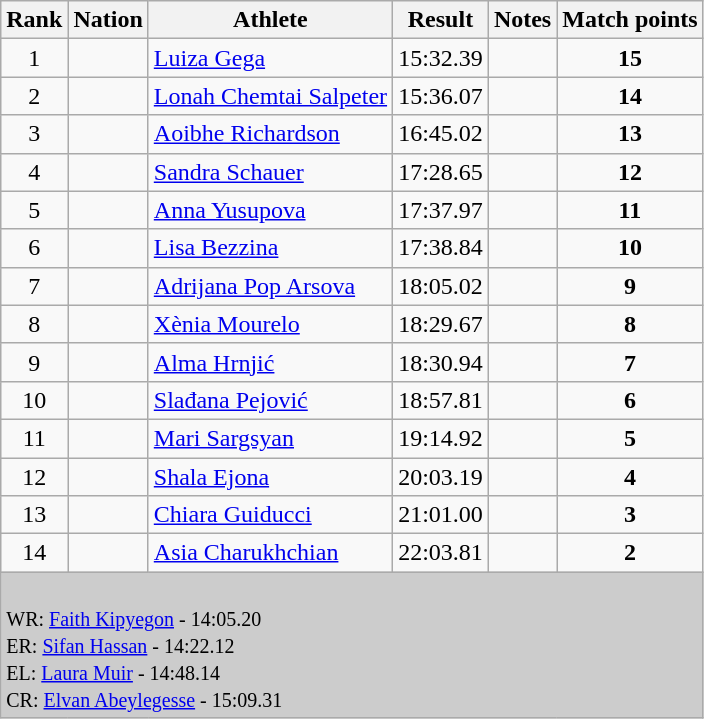<table class="wikitable sortable" style="text-align:left;">
<tr>
<th>Rank</th>
<th>Nation</th>
<th>Athlete</th>
<th>Result</th>
<th>Notes</th>
<th>Match points</th>
</tr>
<tr>
<td align=center>1</td>
<td></td>
<td><a href='#'>Luiza Gega</a></td>
<td align=center>15:32.39</td>
<td align=center></td>
<td align=center><strong>15</strong></td>
</tr>
<tr>
<td align=center>2</td>
<td></td>
<td><a href='#'>Lonah Chemtai Salpeter</a></td>
<td align=center>15:36.07</td>
<td align=center></td>
<td align=center><strong>14</strong></td>
</tr>
<tr>
<td align=center>3</td>
<td></td>
<td><a href='#'>Aoibhe Richardson</a></td>
<td align=center>16:45.02</td>
<td></td>
<td align=center><strong>13</strong></td>
</tr>
<tr>
<td align=center>4</td>
<td></td>
<td><a href='#'>Sandra Schauer</a></td>
<td align=center>17:28.65</td>
<td align=center></td>
<td align=center><strong>12</strong></td>
</tr>
<tr>
<td align=center>5</td>
<td></td>
<td><a href='#'>Anna Yusupova</a></td>
<td align=center>17:37.97</td>
<td align=center></td>
<td align=center><strong>11</strong></td>
</tr>
<tr>
<td align=center>6</td>
<td></td>
<td><a href='#'>Lisa Bezzina</a></td>
<td align=center>17:38.84</td>
<td></td>
<td align=center><strong>10</strong></td>
</tr>
<tr>
<td align=center>7</td>
<td></td>
<td><a href='#'>Adrijana Pop Arsova</a></td>
<td align=center>18:05.02</td>
<td align=center></td>
<td align=center><strong>9</strong></td>
</tr>
<tr>
<td align=center>8</td>
<td></td>
<td><a href='#'>Xènia Mourelo</a></td>
<td align=center>18:29.67</td>
<td align=center></td>
<td align=center><strong>8</strong></td>
</tr>
<tr>
<td align=center>9</td>
<td></td>
<td><a href='#'>Alma Hrnjić</a></td>
<td align=center>18:30.94</td>
<td align=center></td>
<td align=center><strong>7</strong></td>
</tr>
<tr>
<td align=center>10</td>
<td></td>
<td><a href='#'>Slađana Pejović</a></td>
<td align=center>18:57.81</td>
<td align=center></td>
<td align=center><strong>6</strong></td>
</tr>
<tr>
<td align=center>11</td>
<td></td>
<td><a href='#'>Mari Sargsyan</a></td>
<td align=center>19:14.92</td>
<td align=center></td>
<td align=center><strong>5</strong></td>
</tr>
<tr>
<td align=center>12</td>
<td></td>
<td><a href='#'>Shala Ejona</a></td>
<td align=center>20:03.19</td>
<td align=center></td>
<td align=center><strong>4</strong></td>
</tr>
<tr>
<td align=center>13</td>
<td></td>
<td><a href='#'>Chiara Guiducci</a></td>
<td align=center>21:01.00</td>
<td align=center></td>
<td align=center><strong>3</strong></td>
</tr>
<tr>
<td align=center>14</td>
<td></td>
<td><a href='#'>Asia Charukhchian</a></td>
<td align=center>22:03.81</td>
<td align=center></td>
<td align=center><strong>2</strong></td>
</tr>
<tr>
<td colspan="6" bgcolor="#cccccc"><br>
<small>WR:   <a href='#'>Faith Kipyegon</a> - 14:05.20<br>ER:  <a href='#'>Sifan Hassan</a> - 14:22.12<br></small>
<small>EL:   <a href='#'>Laura Muir</a> - 14:48.14<br>CR:  <a href='#'>Elvan Abeylegesse</a> - 15:09.31</small></td>
</tr>
</table>
